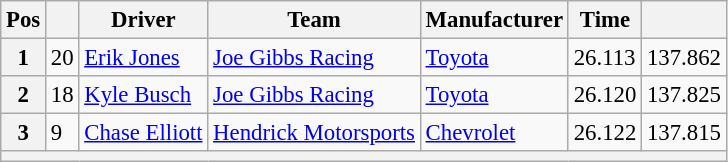<table class="wikitable" style="font-size:95%">
<tr>
<th>Pos</th>
<th></th>
<th>Driver</th>
<th>Team</th>
<th>Manufacturer</th>
<th>Time</th>
<th></th>
</tr>
<tr>
<th>1</th>
<td>20</td>
<td><a href='#'>Erik Jones</a></td>
<td><a href='#'>Joe Gibbs Racing</a></td>
<td><a href='#'>Toyota</a></td>
<td>26.113</td>
<td>137.862</td>
</tr>
<tr>
<th>2</th>
<td>18</td>
<td><a href='#'>Kyle Busch</a></td>
<td><a href='#'>Joe Gibbs Racing</a></td>
<td><a href='#'>Toyota</a></td>
<td>26.120</td>
<td>137.825</td>
</tr>
<tr>
<th>3</th>
<td>9</td>
<td><a href='#'>Chase Elliott</a></td>
<td><a href='#'>Hendrick Motorsports</a></td>
<td><a href='#'>Chevrolet</a></td>
<td>26.122</td>
<td>137.815</td>
</tr>
<tr>
<th colspan="7"></th>
</tr>
</table>
